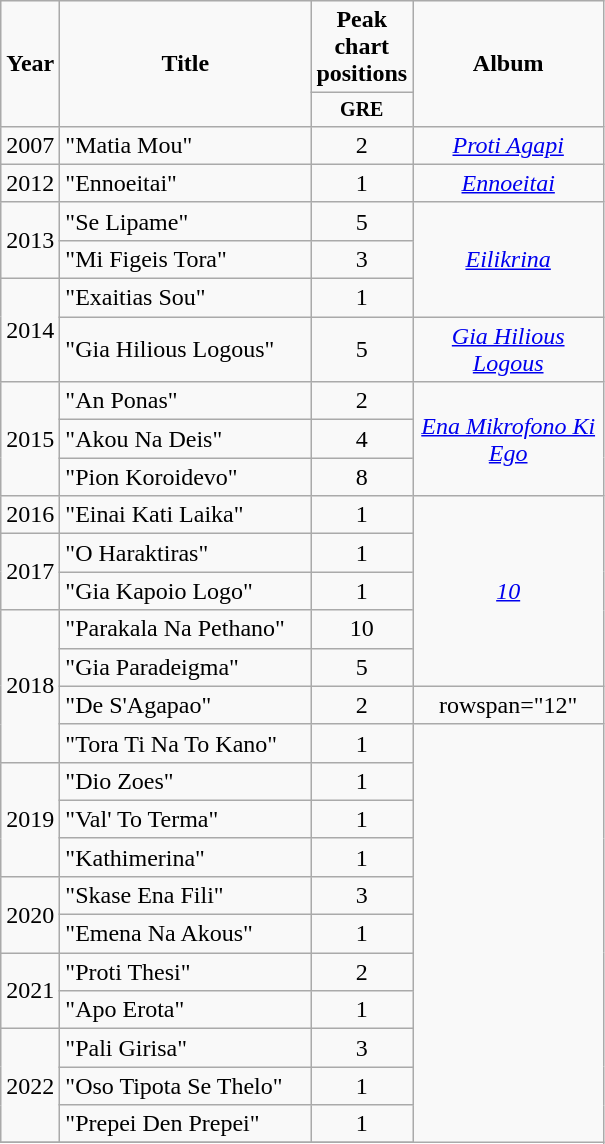<table class="wikitable" style="text-align:center;">
<tr>
<td rowspan="2" width="10"><strong>Year </strong></td>
<td rowspan="2" width="160"><strong>Title</strong></td>
<td colspan="1"><strong>Peak chart positions</strong></td>
<td rowspan="2" width="120"><strong>Album</strong></td>
</tr>
<tr style="font-size:smaller">
<td width="30"><strong>GRE</strong><br></td>
</tr>
<tr>
<td>2007</td>
<td align="left">"Matia Mou"</td>
<td>2</td>
<td><em><a href='#'>Proti Agapi</a></em></td>
</tr>
<tr>
<td>2012</td>
<td align="left">"Ennoeitai"</td>
<td>1</td>
<td><em><a href='#'>Ennoeitai</a></em></td>
</tr>
<tr>
<td rowspan="2">2013</td>
<td align="left">"Se Lipame"</td>
<td>5</td>
<td rowspan="3"><em><a href='#'>Eilikrina</a></em></td>
</tr>
<tr>
<td align="left">"Mi Figeis Tora"</td>
<td>3</td>
</tr>
<tr>
<td rowspan="2">2014</td>
<td align="left">"Exaitias Sou"</td>
<td>1</td>
</tr>
<tr>
<td align="left">"Gia Hilious Logous"</td>
<td>5</td>
<td><em><a href='#'>Gia Hilious Logous</a></em></td>
</tr>
<tr>
<td rowspan="3">2015</td>
<td align="left">"An Ponas"</td>
<td>2</td>
<td rowspan="3"><em><a href='#'>Ena Mikrofono Ki Ego</a></em></td>
</tr>
<tr>
<td align="left">"Akou Na Deis"</td>
<td>4</td>
</tr>
<tr>
<td align="left">"Pion Koroidevo"</td>
<td>8</td>
</tr>
<tr>
<td>2016</td>
<td align="left">"Einai Kati Laika"</td>
<td>1</td>
<td rowspan="5"><em><a href='#'>10</a></em></td>
</tr>
<tr>
<td rowspan="2">2017</td>
<td align="left">"O Haraktiras"</td>
<td>1</td>
</tr>
<tr>
<td align="left">"Gia Kapoio Logo"</td>
<td>1</td>
</tr>
<tr>
<td rowspan="4">2018</td>
<td align="left">"Parakala Na Pethano"</td>
<td>10</td>
</tr>
<tr>
<td align="left">"Gia Paradeigma"</td>
<td>5</td>
</tr>
<tr>
<td align="left">"De S'Agapao"</td>
<td>2</td>
<td>rowspan="12" </td>
</tr>
<tr>
<td align="left">"Tora Ti Na To Kano"</td>
<td>1</td>
</tr>
<tr>
<td rowspan="3">2019</td>
<td align="left">"Dio Zoes"</td>
<td>1</td>
</tr>
<tr>
<td align="left">"Val' To Terma"</td>
<td>1</td>
</tr>
<tr>
<td align="left">"Kathimerina"</td>
<td>1</td>
</tr>
<tr>
<td rowspan="2">2020</td>
<td align="left">"Skase Ena Fili"</td>
<td>3</td>
</tr>
<tr>
<td align="left">"Emena Na Akous"</td>
<td>1</td>
</tr>
<tr>
<td rowspan="2">2021</td>
<td align="left">"Proti Thesi"</td>
<td>2</td>
</tr>
<tr>
<td align="left">"Apo Erota"</td>
<td>1</td>
</tr>
<tr>
<td rowspan="3">2022</td>
<td align="left">"Pali Girisa"</td>
<td>3</td>
</tr>
<tr>
<td align="left">"Oso Tipota Se Thelo"</td>
<td>1</td>
</tr>
<tr>
<td align="left">"Prepei Den Prepei"</td>
<td>1</td>
</tr>
<tr>
</tr>
</table>
